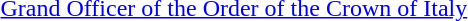<table>
<tr>
<td rowspan=2 style="width:60px; vertical-align:top;"></td>
<td><a href='#'>Grand Officer of the Order of the Crown of Italy</a></td>
</tr>
<tr>
<td></td>
</tr>
</table>
